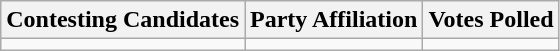<table class="wikitable sortable">
<tr>
<th>Contesting Candidates</th>
<th>Party Affiliation</th>
<th>Votes Polled</th>
</tr>
<tr>
<td></td>
<td></td>
<td></td>
</tr>
</table>
